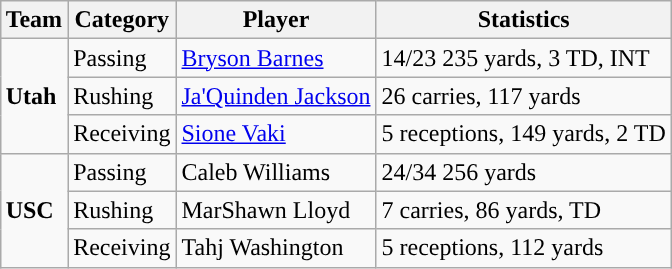<table class="wikitable" style="float: right;">
<tr>
<th>Team</th>
<th>Category</th>
<th>Player</th>
<th>Statistics</th>
</tr>
<tr>
<td rowspan=3><strong>Utah</strong></td>
<td>Passing</td>
<td><a href='#'>Bryson Barnes</a></td>
<td>14/23 235 yards, 3 TD, INT</td>
</tr>
<tr>
<td>Rushing</td>
<td><a href='#'>Ja'Quinden Jackson</a></td>
<td>26 carries, 117 yards</td>
</tr>
<tr>
<td>Receiving</td>
<td><a href='#'>Sione Vaki</a></td>
<td>5 receptions, 149 yards, 2 TD</td>
</tr>
<tr>
<td rowspan=3><strong>USC</strong></td>
<td>Passing</td>
<td>Caleb Williams</td>
<td>24/34 256 yards</td>
</tr>
<tr>
<td>Rushing</td>
<td>MarShawn Lloyd</td>
<td>7 carries, 86 yards, TD</td>
</tr>
<tr>
<td>Receiving</td>
<td>Tahj Washington</td>
<td>5 receptions, 112 yards</td>
</tr>
</table>
